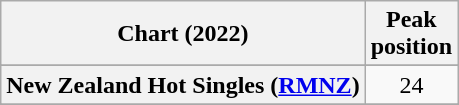<table class="wikitable sortable plainrowheaders" style="text-align:center">
<tr>
<th scope="col">Chart (2022)</th>
<th scope="col">Peak<br>position</th>
</tr>
<tr>
</tr>
<tr>
<th scope="row">New Zealand Hot Singles (<a href='#'>RMNZ</a>)</th>
<td>24</td>
</tr>
<tr>
</tr>
<tr>
</tr>
</table>
